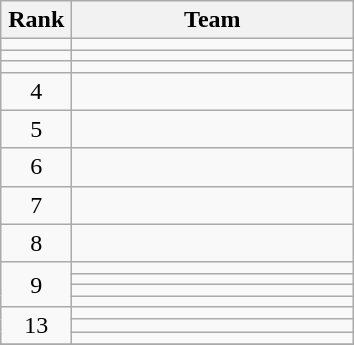<table class="wikitable" style="text-align: center;">
<tr>
<th width=40>Rank</th>
<th width=180>Team</th>
</tr>
<tr align=center>
<td></td>
<td style="text-align:left;"></td>
</tr>
<tr align=center>
<td></td>
<td style="text-align:left;"></td>
</tr>
<tr align=center>
<td></td>
<td style="text-align:left;"></td>
</tr>
<tr align=center>
<td>4</td>
<td style="text-align:left;"></td>
</tr>
<tr align=center>
<td>5</td>
<td style="text-align:left;"></td>
</tr>
<tr align=center>
<td>6</td>
<td style="text-align:left;"></td>
</tr>
<tr align=center>
<td>7</td>
<td style="text-align:left;"></td>
</tr>
<tr align=center>
<td>8</td>
<td style="text-align:left;"></td>
</tr>
<tr align=center>
<td rowspan=4>9</td>
<td style="text-align:left;"></td>
</tr>
<tr align=center>
<td style="text-align:left;"></td>
</tr>
<tr align=center>
<td style="text-align:left;"></td>
</tr>
<tr align=center>
<td style="text-align:left;"></td>
</tr>
<tr align=center>
<td rowspan=3>13</td>
<td style="text-align:left;"></td>
</tr>
<tr align=center>
<td style="text-align:left;"></td>
</tr>
<tr align=center>
<td style="text-align:left;"></td>
</tr>
<tr>
</tr>
</table>
